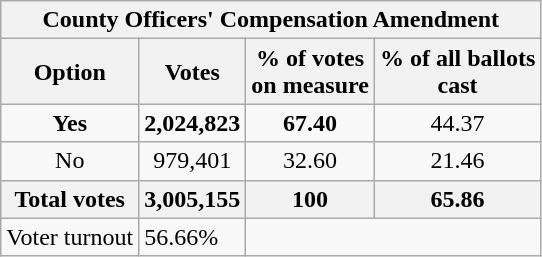<table class="wikitable">
<tr>
<th colspan=4 text align=center>County Officers' Compensation Amendment</th>
</tr>
<tr>
<th>Option</th>
<th>Votes</th>
<th>% of votes<br>on measure</th>
<th>% of all ballots<br>cast</th>
</tr>
<tr>
<td text align=center><strong>Yes</strong></td>
<td text align=center><strong>2,024,823</strong></td>
<td text align=center><strong>67.40</strong></td>
<td text align=center>44.37</td>
</tr>
<tr>
<td text align=center>No</td>
<td text align=center>979,401</td>
<td text align=center>32.60</td>
<td text align=center>21.46</td>
</tr>
<tr>
<th text align=center>Total votes</th>
<th text align=center><strong>3,005,155</strong></th>
<th text align=center><strong>100</strong></th>
<th text align=center><strong>65.86</strong></th>
</tr>
<tr>
<td>Voter turnout</td>
<td>56.66%</td>
</tr>
</table>
